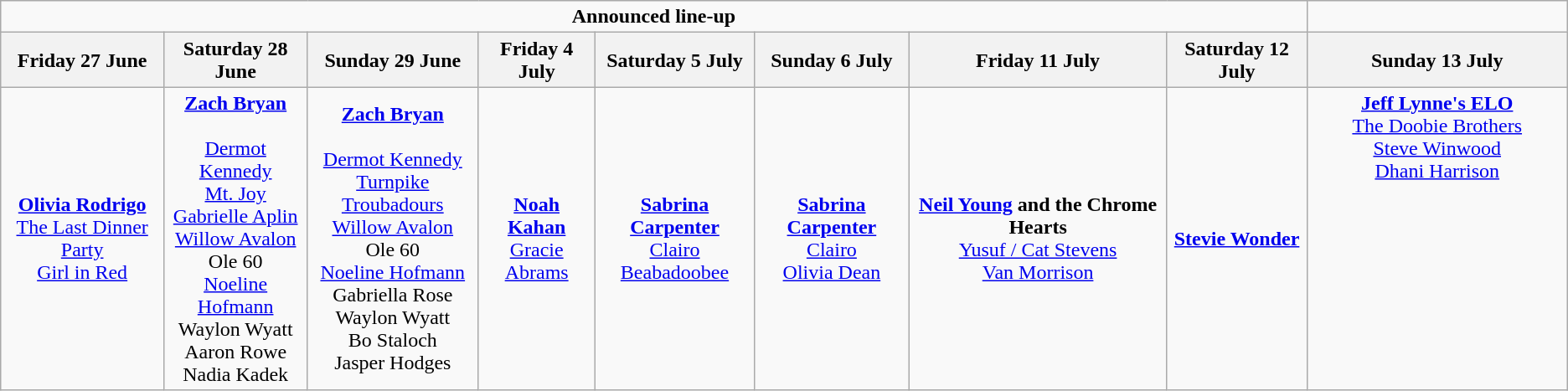<table class="wikitable" style="text-align:center;">
<tr>
<td colspan="8"><strong>Announced line-up</strong></td>
</tr>
<tr>
<th>Friday 27 June</th>
<th>Saturday 28 June</th>
<th>Sunday 29 June</th>
<th>Friday 4 July</th>
<th>Saturday 5 July</th>
<th>Sunday 6 July</th>
<th>Friday 11 July</th>
<th>Saturday 12 July</th>
<th>Sunday 13 July</th>
</tr>
<tr>
<td><strong><a href='#'>Olivia Rodrigo</a></strong><br><a href='#'>The Last Dinner Party</a><br><a href='#'>Girl in Red</a></td>
<td><strong><a href='#'>Zach Bryan</a></strong><br><br><a href='#'>Dermot Kennedy</a>
<br><a href='#'>Mt. Joy</a>
<br><a href='#'>Gabrielle Aplin</a>
<br><a href='#'>Willow Avalon</a>
<br>Ole 60
<br><a href='#'>Noeline Hofmann</a>
<br>Waylon Wyatt
<br>Aaron Rowe
<br>Nadia Kadek</td>
<td><strong><a href='#'>Zach Bryan</a></strong><br><br><a href='#'>Dermot Kennedy</a>
<br><a href='#'>Turnpike Troubadours</a>
<br><a href='#'>Willow Avalon</a>
<br>Ole 60
<br><a href='#'>Noeline Hofmann</a>
<br>Gabriella Rose
<br>Waylon Wyatt
<br>Bo Staloch
<br>Jasper Hodges</td>
<td><strong><a href='#'>Noah Kahan</a></strong><br><a href='#'>Gracie Abrams</a></td>
<td><strong><a href='#'>Sabrina Carpenter</a></strong><br><a href='#'>Clairo</a><br><a href='#'>Beabadoobee</a></td>
<td><strong><a href='#'>Sabrina Carpenter</a></strong><br><a href='#'>Clairo</a><br><a href='#'>Olivia Dean</a></td>
<td><strong><a href='#'>Neil Young</a> and the Chrome Hearts</strong><br><a href='#'>Yusuf / Cat Stevens</a><br><a href='#'>Van Morrison</a></td>
<td><strong><a href='#'>Stevie Wonder</a></strong></td>
<td style="vertical-align:top; width:200px;"><strong><a href='#'>Jeff Lynne's ELO</a></strong><br><a href='#'>The Doobie Brothers</a><br><a href='#'>Steve Winwood</a><br><a href='#'>Dhani Harrison</a></td>
</tr>
</table>
